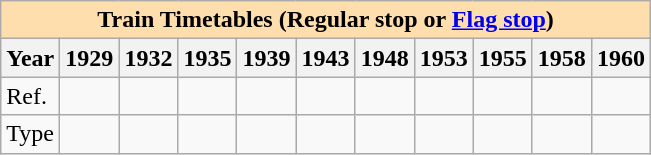<table class="wikitable">
<tr>
<th colspan="11" style="background:#ffdead;">Train Timetables (Regular stop or <a href='#'>Flag stop</a>)</th>
</tr>
<tr>
<th>Year</th>
<th>1929</th>
<th>1932</th>
<th>1935</th>
<th>1939</th>
<th>1943</th>
<th>1948</th>
<th>1953</th>
<th>1955</th>
<th>1958</th>
<th>1960</th>
</tr>
<tr>
<td>Ref.</td>
<td></td>
<td></td>
<td></td>
<td></td>
<td></td>
<td></td>
<td></td>
<td></td>
<td></td>
<td></td>
</tr>
<tr>
<td>Type</td>
<td></td>
<td></td>
<td></td>
<td></td>
<td></td>
<td></td>
<td></td>
<td></td>
<td></td>
<td></td>
</tr>
</table>
